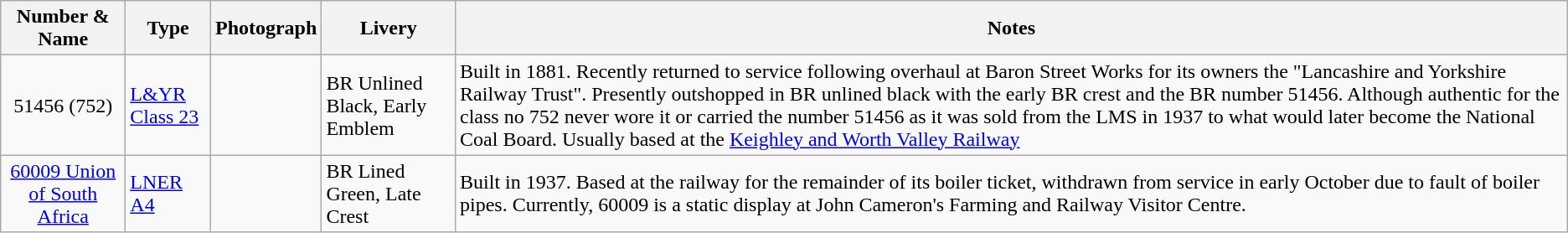<table class="wikitable">
<tr>
<th>Number & Name</th>
<th>Type</th>
<th>Photograph</th>
<th>Livery</th>
<th>Notes</th>
</tr>
<tr>
<td align="center">51456 (752)</td>
<td><a href='#'>L&YR Class 23</a> </td>
<td></td>
<td>BR Unlined Black, Early Emblem</td>
<td>Built in 1881. Recently returned to service following overhaul at Baron Street Works for its owners the "Lancashire and Yorkshire Railway Trust". Presently outshopped in BR unlined black with the early BR crest and the BR number 51456. Although authentic for the class no 752 never wore it or carried the number 51456 as it was sold from the LMS in 1937 to what would later become the National Coal Board. Usually based at the <a href='#'>Keighley and Worth Valley Railway</a></td>
</tr>
<tr>
<td align="center"><a href='#'>60009 Union of South Africa</a></td>
<td><a href='#'>LNER A4</a> </td>
<td></td>
<td>BR Lined Green, Late Crest</td>
<td>Built in 1937. Based at the railway for the remainder of its boiler ticket, withdrawn from service in early October due to fault of boiler pipes. Currently, 60009 is a static display at John Cameron's Farming and Railway Visitor Centre.</td>
</tr>
</table>
